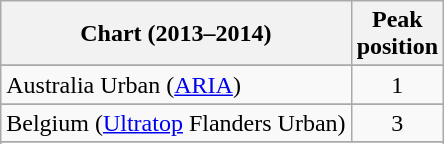<table class="wikitable sortable">
<tr>
<th>Chart (2013–2014)</th>
<th>Peak<br>position</th>
</tr>
<tr>
</tr>
<tr>
<td scope="row">Australia Urban (<a href='#'>ARIA</a>)</td>
<td style="text-align:center;">1</td>
</tr>
<tr>
</tr>
<tr>
</tr>
<tr>
<td>Belgium (<a href='#'>Ultratop</a> Flanders Urban)</td>
<td style="text-align:center;">3</td>
</tr>
<tr>
</tr>
<tr>
</tr>
<tr>
</tr>
<tr>
</tr>
<tr>
</tr>
<tr>
</tr>
<tr>
</tr>
<tr>
</tr>
<tr>
</tr>
<tr>
</tr>
<tr>
</tr>
<tr>
</tr>
<tr>
</tr>
<tr>
</tr>
<tr>
</tr>
<tr>
</tr>
<tr>
</tr>
<tr>
</tr>
<tr>
</tr>
<tr>
</tr>
<tr>
</tr>
<tr>
</tr>
<tr>
</tr>
<tr>
</tr>
<tr>
</tr>
<tr>
</tr>
</table>
